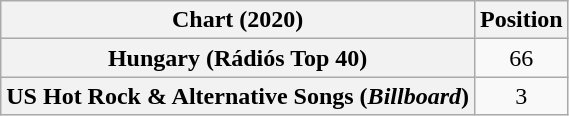<table class="wikitable plainrowheaders sortable" style="text-align:center">
<tr>
<th scope="col">Chart (2020)</th>
<th scope="col">Position</th>
</tr>
<tr>
<th scope="row">Hungary (Rádiós Top 40)</th>
<td>66</td>
</tr>
<tr>
<th scope="row">US Hot Rock & Alternative Songs (<em>Billboard</em>)</th>
<td>3</td>
</tr>
</table>
